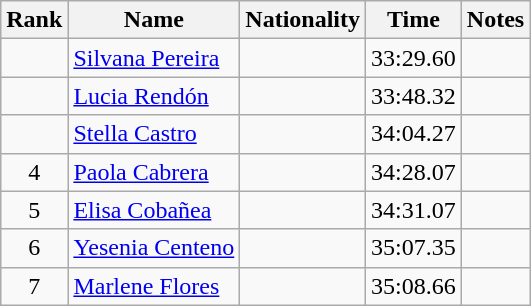<table class="wikitable sortable" style="text-align:center">
<tr>
<th>Rank</th>
<th>Name</th>
<th>Nationality</th>
<th>Time</th>
<th>Notes</th>
</tr>
<tr>
<td align=center></td>
<td align=left><a href='#'>Silvana Pereira</a></td>
<td align=left></td>
<td>33:29.60</td>
<td></td>
</tr>
<tr>
<td align=center></td>
<td align=left><a href='#'>Lucia Rendón</a></td>
<td align=left></td>
<td>33:48.32</td>
<td></td>
</tr>
<tr>
<td align=center></td>
<td align=left><a href='#'>Stella Castro</a></td>
<td align=left></td>
<td>34:04.27</td>
<td></td>
</tr>
<tr>
<td align=center>4</td>
<td align=left><a href='#'>Paola Cabrera</a></td>
<td align=left></td>
<td>34:28.07</td>
<td></td>
</tr>
<tr>
<td align=center>5</td>
<td align=left><a href='#'>Elisa Cobañea</a></td>
<td align=left></td>
<td>34:31.07</td>
<td></td>
</tr>
<tr>
<td align=center>6</td>
<td align=left><a href='#'>Yesenia Centeno</a></td>
<td align=left></td>
<td>35:07.35</td>
<td></td>
</tr>
<tr>
<td align=center>7</td>
<td align=left><a href='#'>Marlene Flores</a></td>
<td align=left></td>
<td>35:08.66</td>
<td></td>
</tr>
</table>
